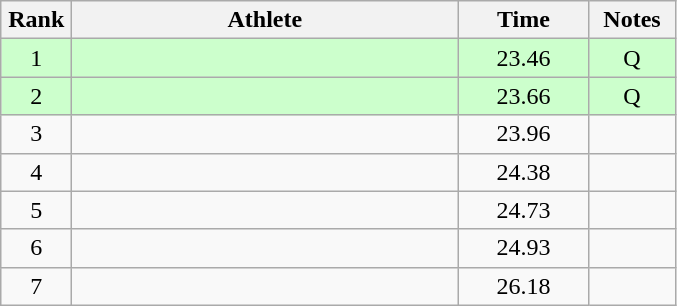<table class="wikitable" style="text-align:center">
<tr>
<th width=40>Rank</th>
<th width=250>Athlete</th>
<th width=80>Time</th>
<th width=50>Notes</th>
</tr>
<tr bgcolor=ccffcc>
<td>1</td>
<td align=left></td>
<td>23.46</td>
<td>Q</td>
</tr>
<tr bgcolor=ccffcc>
<td>2</td>
<td align=left></td>
<td>23.66</td>
<td>Q</td>
</tr>
<tr>
<td>3</td>
<td align=left></td>
<td>23.96</td>
<td></td>
</tr>
<tr>
<td>4</td>
<td align=left></td>
<td>24.38</td>
<td></td>
</tr>
<tr>
<td>5</td>
<td align=left></td>
<td>24.73</td>
<td></td>
</tr>
<tr>
<td>6</td>
<td align=left></td>
<td>24.93</td>
<td></td>
</tr>
<tr>
<td>7</td>
<td align=left></td>
<td>26.18</td>
<td></td>
</tr>
</table>
